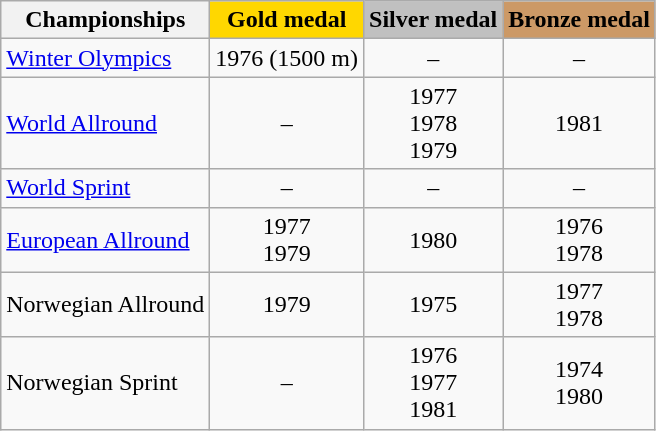<table class="wikitable">
<tr>
<th>Championships</th>
<td align=center bgcolor=gold><strong>Gold medal</strong></td>
<td align=center bgcolor=silver><strong>Silver medal</strong></td>
<td align=center bgcolor=cc9966><strong>Bronze medal</strong></td>
</tr>
<tr align="center">
<td align="left"><a href='#'>Winter Olympics</a></td>
<td>1976 (1500 m)</td>
<td>–</td>
<td>–</td>
</tr>
<tr align="center">
<td align="left"><a href='#'>World Allround</a></td>
<td>–</td>
<td>1977 <br> 1978 <br> 1979</td>
<td>1981</td>
</tr>
<tr align="center">
<td align="left"><a href='#'>World Sprint</a></td>
<td>–</td>
<td>–</td>
<td>–</td>
</tr>
<tr align="center">
<td align="left"><a href='#'>European Allround</a></td>
<td>1977 <br> 1979</td>
<td>1980</td>
<td>1976 <br> 1978</td>
</tr>
<tr align="center">
<td align="left">Norwegian Allround</td>
<td>1979</td>
<td>1975</td>
<td>1977 <br> 1978</td>
</tr>
<tr align="center">
<td align="left">Norwegian Sprint</td>
<td>–</td>
<td>1976 <br> 1977 <br> 1981</td>
<td>1974 <br> 1980</td>
</tr>
</table>
